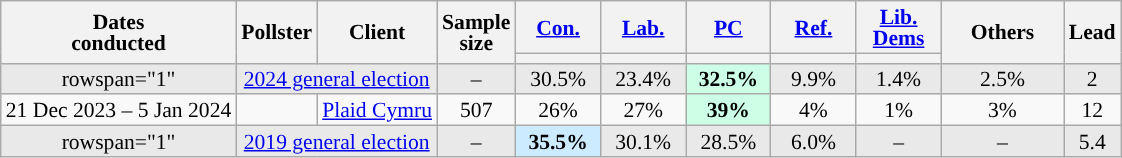<table class="wikitable sortable mw-datatable" style="text-align:center; font-size:90%; line-height:14px;">
<tr>
<th rowspan="2">Dates<br>conducted</th>
<th rowspan="2">Pollster</th>
<th rowspan="2">Client</th>
<th rowspan="2" data-sort-type="number">Sample<br>size</th>
<th class="unsortable" style="width:50px;"><a href='#'>Con.</a></th>
<th class="unsortable" style="width:50px;"><a href='#'>Lab.</a></th>
<th class="unsortable" style="width:50px;"><a href='#'>PC</a></th>
<th class="unsortable" style="width:50px;"><a href='#'>Ref.</a></th>
<th class="unsortable" style="width:50px;"><a href='#'>Lib. Dems</a></th>
<th rowspan="2" class="unsortable" style="width:75px;">Others</th>
<th rowspan="2" data-sort-type="number">Lead</th>
</tr>
<tr>
<th data-sort-type="number" style="background:"></th>
<th data-sort-type="number" style="background:"></th>
<th data-sort-type="number" style="background:"></th>
<th data-sort-type="number" style="background:"></th>
<th data-sort-type="number" style="background:"></th>
</tr>
<tr style="background:#e9e9e9;">
<td>rowspan="1" </td>
<td colspan="2" rowspan="1"><a href='#'>2024 general election</a></td>
<td>–</td>
<td>30.5%</td>
<td>23.4%</td>
<td style="background:#CCFFE6;"><strong>32.5%</strong></td>
<td>9.9%</td>
<td>1.4%</td>
<td>2.5%</td>
<td style="background:">2</td>
</tr>
<tr>
<td>21 Dec 2023 – 5 Jan 2024</td>
<td></td>
<td><a href='#'>Plaid Cymru</a></td>
<td>507</td>
<td>26%</td>
<td>27%</td>
<td style="background:#CCFFE6;"><strong>39%</strong></td>
<td>4%</td>
<td>1%</td>
<td>3%</td>
<td style="background:">12</td>
</tr>
<tr style="background:#e9e9e9;">
<td>rowspan="1" </td>
<td colspan="2" rowspan="1"><a href='#'>2019 general election</a></td>
<td>–</td>
<td style="background:#CCEBFF;"><strong>35.5%</strong></td>
<td>30.1%</td>
<td>28.5%</td>
<td>6.0%</td>
<td>–</td>
<td>–</td>
<td style="background:">5.4</td>
</tr>
</table>
